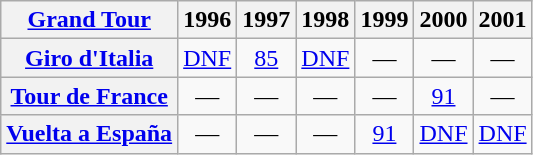<table class="wikitable plainrowheaders">
<tr>
<th scope="col"><a href='#'>Grand Tour</a></th>
<th scope="col">1996</th>
<th scope="col">1997</th>
<th scope="col">1998</th>
<th scope="col">1999</th>
<th scope="col">2000</th>
<th scope="col">2001</th>
</tr>
<tr style="text-align:center;">
<th scope="row"> <a href='#'>Giro d'Italia</a></th>
<td style="text-align:center;"><a href='#'>DNF</a></td>
<td style="text-align:center;"><a href='#'>85</a></td>
<td style="text-align:center;"><a href='#'>DNF</a></td>
<td>—</td>
<td>—</td>
<td>—</td>
</tr>
<tr style="text-align:center;">
<th scope="row"> <a href='#'>Tour de France</a></th>
<td>—</td>
<td>—</td>
<td>—</td>
<td>—</td>
<td style="text-align:center;"><a href='#'>91</a></td>
<td>—</td>
</tr>
<tr style="text-align:center;">
<th scope="row"> <a href='#'>Vuelta a España</a></th>
<td>—</td>
<td>—</td>
<td>—</td>
<td style="text-align:center;"><a href='#'>91</a></td>
<td style="text-align:center;"><a href='#'>DNF</a></td>
<td style="text-align:center;"><a href='#'>DNF</a></td>
</tr>
</table>
